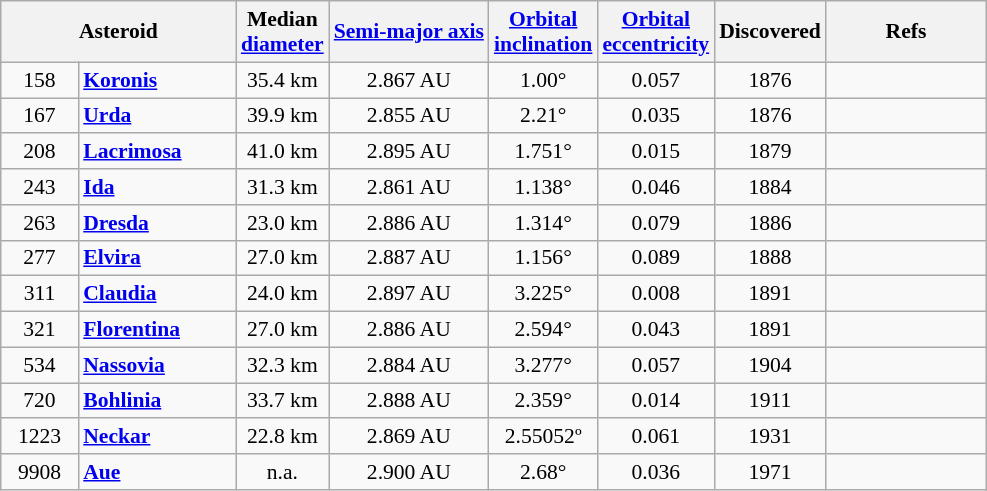<table class="wikitable" style="text-align: center; font-size: 0.9em;">
<tr>
<th colspan=2 width="150">Asteroid</th>
<th>Median<br><a href='#'>diameter</a></th>
<th><a href='#'>Semi-major axis</a></th>
<th><a href='#'>Orbital<br>inclination</a></th>
<th><a href='#'>Orbital<br>eccentricity</a></th>
<th>Discovered</th>
<th width=100>Refs</th>
</tr>
<tr>
<td>158</td>
<td align=left><strong><a href='#'>Koronis</a></strong></td>
<td>35.4 km</td>
<td>2.867 AU</td>
<td>1.00°</td>
<td>0.057</td>
<td>1876</td>
<td></td>
</tr>
<tr>
<td>167</td>
<td align=left><strong><a href='#'>Urda</a></strong></td>
<td>39.9 km</td>
<td>2.855 AU</td>
<td>2.21°</td>
<td>0.035</td>
<td>1876</td>
<td></td>
</tr>
<tr>
<td>208</td>
<td align=left><strong><a href='#'>Lacrimosa</a></strong></td>
<td>41.0 km</td>
<td>2.895 AU</td>
<td>1.751°</td>
<td>0.015</td>
<td>1879</td>
<td></td>
</tr>
<tr>
<td>243</td>
<td align=left><strong><a href='#'>Ida</a></strong></td>
<td>31.3 km</td>
<td>2.861 AU</td>
<td>1.138°</td>
<td>0.046</td>
<td>1884</td>
<td></td>
</tr>
<tr>
<td>263</td>
<td align=left><strong><a href='#'>Dresda</a></strong></td>
<td>23.0 km</td>
<td>2.886 AU</td>
<td>1.314°</td>
<td>0.079</td>
<td>1886</td>
<td></td>
</tr>
<tr>
<td>277</td>
<td align=left><strong><a href='#'>Elvira</a></strong></td>
<td>27.0 km</td>
<td>2.887 AU</td>
<td>1.156°</td>
<td>0.089</td>
<td>1888</td>
<td></td>
</tr>
<tr>
<td>311</td>
<td align=left><strong><a href='#'>Claudia</a></strong></td>
<td>24.0 km</td>
<td>2.897 AU</td>
<td>3.225°</td>
<td>0.008</td>
<td>1891</td>
<td></td>
</tr>
<tr>
<td>321</td>
<td align=left><strong><a href='#'>Florentina</a></strong></td>
<td>27.0 km</td>
<td>2.886 AU</td>
<td>2.594°</td>
<td>0.043</td>
<td>1891</td>
<td></td>
</tr>
<tr>
<td>534</td>
<td align=left><strong><a href='#'>Nassovia</a></strong></td>
<td>32.3 km</td>
<td>2.884 AU</td>
<td>3.277°</td>
<td>0.057</td>
<td>1904</td>
<td></td>
</tr>
<tr>
<td>720</td>
<td align=left><strong><a href='#'>Bohlinia</a></strong></td>
<td>33.7 km</td>
<td>2.888 AU</td>
<td>2.359°</td>
<td>0.014</td>
<td>1911</td>
<td></td>
</tr>
<tr>
<td>1223</td>
<td align=left><strong><a href='#'>Neckar</a></strong></td>
<td>22.8 km</td>
<td>2.869 AU</td>
<td>2.55052º</td>
<td>0.061</td>
<td>1931</td>
<td></td>
</tr>
<tr>
<td>9908</td>
<td align=left><strong><a href='#'>Aue</a></strong></td>
<td>n.a.</td>
<td>2.900 AU</td>
<td>2.68°</td>
<td>0.036</td>
<td>1971</td>
<td></td>
</tr>
</table>
